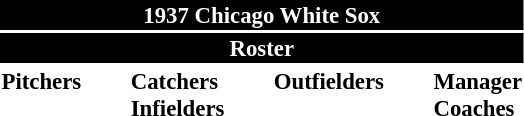<table class="toccolours" style="font-size: 95%;">
<tr>
<th colspan="10" style="background-color: black; color: white; text-align: center;">1937 Chicago White Sox</th>
</tr>
<tr>
<td colspan="10" style="background-color: black; color: white; text-align: center;"><strong>Roster</strong></td>
</tr>
<tr>
<td valign="top"><strong>Pitchers</strong><br>










</td>
<td width="25px"></td>
<td valign="top"><strong>Catchers</strong><br>


<strong>Infielders</strong>







</td>
<td width="25px"></td>
<td valign="top"><strong>Outfielders</strong><br>



</td>
<td width="25px"></td>
<td valign="top"><strong>Manager</strong><br>
<strong>Coaches</strong>


</td>
</tr>
</table>
